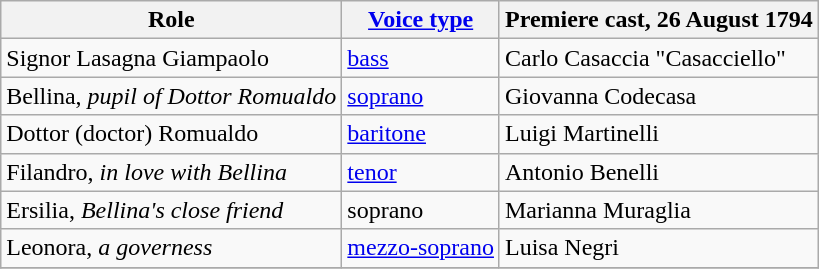<table class="wikitable">
<tr>
<th>Role</th>
<th><a href='#'>Voice type</a></th>
<th>Premiere cast, 26 August 1794</th>
</tr>
<tr>
<td>Signor Lasagna Giampaolo</td>
<td><a href='#'>bass</a></td>
<td>Carlo Casaccia "Casacciello"</td>
</tr>
<tr>
<td>Bellina, <em>pupil of Dottor Romualdo</em></td>
<td><a href='#'>soprano</a></td>
<td>Giovanna Codecasa</td>
</tr>
<tr>
<td>Dottor (doctor) Romualdo</td>
<td><a href='#'>baritone</a></td>
<td>Luigi Martinelli</td>
</tr>
<tr>
<td>Filandro, <em>in love with Bellina</em></td>
<td><a href='#'>tenor</a></td>
<td>Antonio Benelli</td>
</tr>
<tr>
<td>Ersilia, <em>Bellina's close friend</em></td>
<td>soprano</td>
<td>Marianna Muraglia</td>
</tr>
<tr>
<td>Leonora, <em>a governess</em></td>
<td><a href='#'>mezzo-soprano</a></td>
<td>Luisa Negri</td>
</tr>
<tr>
</tr>
</table>
